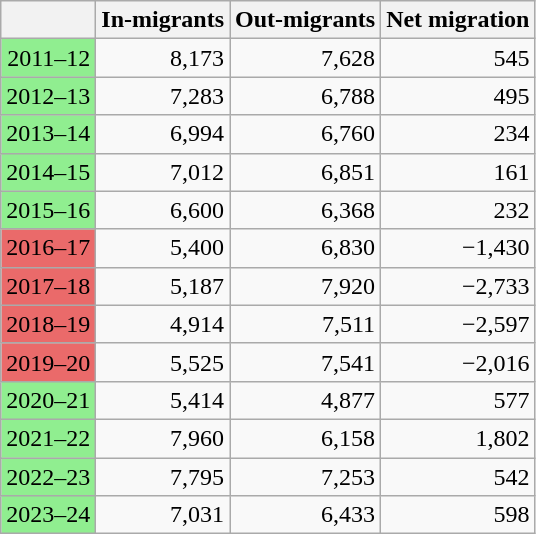<table class="wikitable">
<tr>
<th></th>
<th>In-migrants</th>
<th>Out-migrants</th>
<th>Net migration</th>
</tr>
<tr align="right">
<td style="background: #90EE90;">2011–12</td>
<td> 8,173</td>
<td> 7,628</td>
<td> 545</td>
</tr>
<tr align="right">
<td style="background: #90EE90;">2012–13</td>
<td> 7,283</td>
<td> 6,788</td>
<td> 495</td>
</tr>
<tr align="right">
<td style="background: #90EE90;">2013–14</td>
<td> 6,994</td>
<td> 6,760</td>
<td> 234</td>
</tr>
<tr align="right">
<td style="background: #90EE90;">2014–15</td>
<td> 7,012</td>
<td> 6,851</td>
<td> 161</td>
</tr>
<tr align="right">
<td style="background: #90EE90;">2015–16</td>
<td> 6,600</td>
<td> 6,368</td>
<td> 232</td>
</tr>
<tr align="right">
<td style="background: #EA6A6A;">2016–17</td>
<td> 5,400</td>
<td> 6,830</td>
<td> −1,430</td>
</tr>
<tr align="right">
<td style="background: #EA6A6A;">2017–18</td>
<td> 5,187</td>
<td> 7,920</td>
<td> −2,733</td>
</tr>
<tr align="right">
<td style="background: #EA6A6A;">2018–19</td>
<td> 4,914</td>
<td> 7,511</td>
<td> −2,597</td>
</tr>
<tr align="right">
<td style="background: #EA6A6A;">2019–20</td>
<td> 5,525</td>
<td> 7,541</td>
<td> −2,016</td>
</tr>
<tr align="right">
<td style="background: #90EE90;">2020–21</td>
<td> 5,414</td>
<td> 4,877</td>
<td> 577</td>
</tr>
<tr align="right">
<td style="background: #90EE90;">2021–22</td>
<td> 7,960</td>
<td> 6,158</td>
<td> 1,802</td>
</tr>
<tr align="right">
<td style="background: #90EE90;">2022–23</td>
<td> 7,795</td>
<td> 7,253</td>
<td> 542</td>
</tr>
<tr align="right">
<td style="background: #90EE90;">2023–24</td>
<td> 7,031</td>
<td> 6,433</td>
<td> 598</td>
</tr>
</table>
